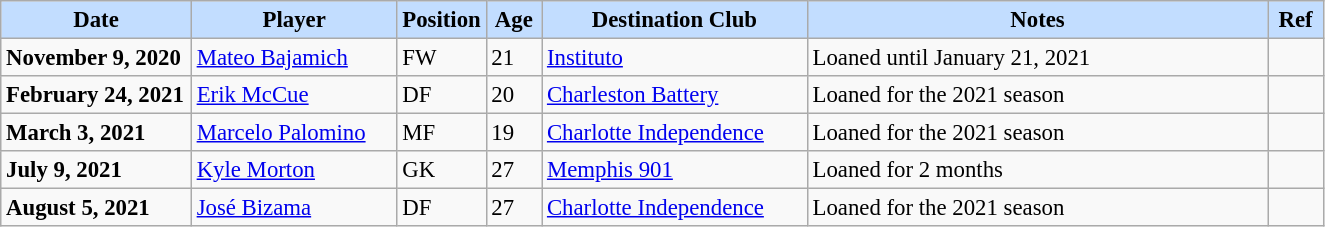<table class="wikitable" style="text-align:left; font-size:95%;">
<tr>
<th style="background:#c2ddff; width:120px;">Date</th>
<th style="background:#c2ddff; width:130px;">Player</th>
<th style="background:#c2ddff; width:50px;">Position</th>
<th style="background:#c2ddff; width:30px;">Age</th>
<th style="background:#c2ddff; width:170px;">Destination Club</th>
<th style="background:#c2ddff; width:300px;">Notes</th>
<th style="background:#c2ddff; width:30px;">Ref</th>
</tr>
<tr>
<td><strong>November 9, 2020</strong></td>
<td> <a href='#'>Mateo Bajamich</a></td>
<td>FW</td>
<td>21</td>
<td> <a href='#'>Instituto</a></td>
<td>Loaned until January 21, 2021</td>
<td></td>
</tr>
<tr>
<td><strong>February 24, 2021</strong></td>
<td> <a href='#'>Erik McCue</a></td>
<td>DF</td>
<td>20</td>
<td> <a href='#'>Charleston Battery</a></td>
<td>Loaned for the 2021 season</td>
<td></td>
</tr>
<tr>
<td><strong>March 3, 2021</strong></td>
<td> <a href='#'>Marcelo Palomino</a></td>
<td>MF</td>
<td>19</td>
<td> <a href='#'>Charlotte Independence</a></td>
<td>Loaned for the 2021 season</td>
<td></td>
</tr>
<tr>
<td><strong>July 9, 2021</strong></td>
<td> <a href='#'>Kyle Morton</a></td>
<td>GK</td>
<td>27</td>
<td> <a href='#'>Memphis 901</a></td>
<td>Loaned for 2 months</td>
<td></td>
</tr>
<tr>
<td><strong>August 5, 2021</strong></td>
<td> <a href='#'>José Bizama</a></td>
<td>DF</td>
<td>27</td>
<td> <a href='#'>Charlotte Independence</a></td>
<td>Loaned for the 2021 season</td>
<td></td>
</tr>
</table>
